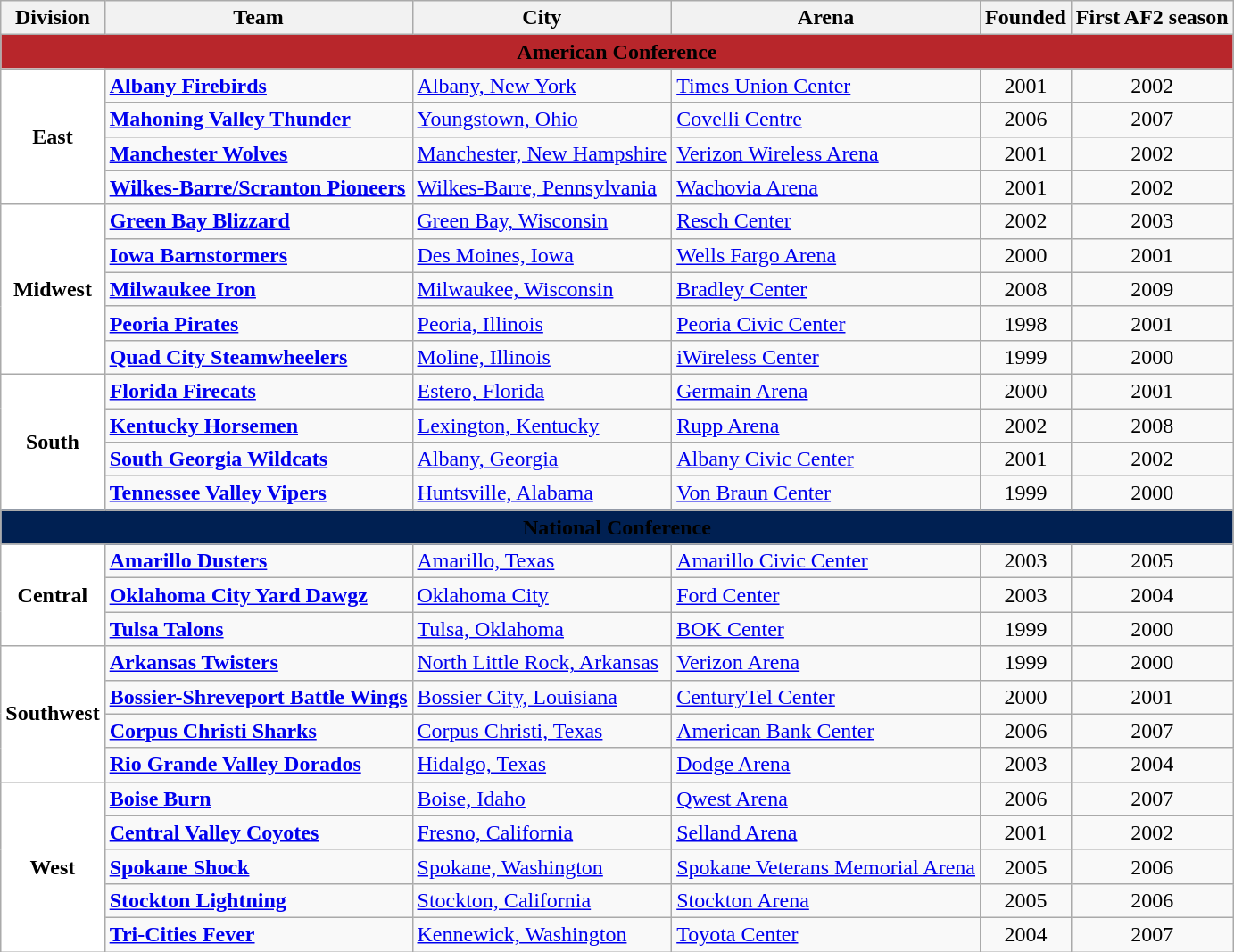<table class="wikitable" style="text-align:left">
<tr>
<th>Division</th>
<th>Team</th>
<th>City</th>
<th>Arena</th>
<th>Founded</th>
<th>First AF2 season</th>
</tr>
<tr>
<th style=background-color:#b8262b colspan=6><span>American Conference</span></th>
</tr>
<tr>
<th style=background:white rowspan=4>East</th>
<td><strong><a href='#'>Albany Firebirds</a></strong></td>
<td><a href='#'>Albany, New York</a></td>
<td><a href='#'>Times Union Center</a></td>
<td align=center>2001</td>
<td align=center>2002</td>
</tr>
<tr>
<td><strong><a href='#'>Mahoning Valley Thunder</a></strong></td>
<td><a href='#'>Youngstown, Ohio</a></td>
<td><a href='#'>Covelli Centre</a></td>
<td align=center>2006</td>
<td align=center>2007</td>
</tr>
<tr>
<td><strong><a href='#'>Manchester Wolves</a></strong></td>
<td><a href='#'>Manchester, New Hampshire</a></td>
<td><a href='#'>Verizon Wireless Arena</a></td>
<td align=center>2001</td>
<td align=center>2002</td>
</tr>
<tr>
<td><strong><a href='#'>Wilkes-Barre/Scranton Pioneers</a></strong></td>
<td><a href='#'>Wilkes-Barre, Pennsylvania</a></td>
<td><a href='#'>Wachovia Arena</a></td>
<td align=center>2001</td>
<td align=center>2002</td>
</tr>
<tr>
<th style=background:white rowspan=5>Midwest</th>
<td><strong><a href='#'>Green Bay Blizzard</a></strong></td>
<td><a href='#'>Green Bay, Wisconsin</a></td>
<td><a href='#'>Resch Center</a></td>
<td align=center>2002</td>
<td align=center>2003</td>
</tr>
<tr>
<td><strong><a href='#'>Iowa Barnstormers</a></strong></td>
<td><a href='#'>Des Moines, Iowa</a></td>
<td><a href='#'>Wells Fargo Arena</a></td>
<td align=center>2000</td>
<td align=center>2001</td>
</tr>
<tr>
<td><strong><a href='#'>Milwaukee Iron</a></strong></td>
<td><a href='#'>Milwaukee, Wisconsin</a></td>
<td><a href='#'>Bradley Center</a></td>
<td align=center>2008</td>
<td align=center>2009</td>
</tr>
<tr>
<td><strong><a href='#'>Peoria Pirates</a></strong></td>
<td><a href='#'>Peoria, Illinois</a></td>
<td><a href='#'>Peoria Civic Center</a></td>
<td align=center>1998</td>
<td align=center>2001</td>
</tr>
<tr>
<td><strong><a href='#'>Quad City Steamwheelers</a></strong></td>
<td><a href='#'>Moline, Illinois</a></td>
<td><a href='#'>iWireless Center</a></td>
<td align=center>1999</td>
<td align=center>2000</td>
</tr>
<tr>
<th style=background:white rowspan=4>South</th>
<td><strong><a href='#'>Florida Firecats</a></strong></td>
<td><a href='#'>Estero, Florida</a></td>
<td><a href='#'>Germain Arena</a></td>
<td align=center>2000</td>
<td align=center>2001</td>
</tr>
<tr>
<td><strong><a href='#'>Kentucky Horsemen</a></strong></td>
<td><a href='#'>Lexington, Kentucky</a></td>
<td><a href='#'>Rupp Arena</a></td>
<td align=center>2002</td>
<td align=center>2008</td>
</tr>
<tr>
<td><strong><a href='#'>South Georgia Wildcats</a></strong></td>
<td><a href='#'>Albany, Georgia</a></td>
<td><a href='#'>Albany Civic Center</a></td>
<td align=center>2001</td>
<td align=center>2002</td>
</tr>
<tr>
<td><strong><a href='#'>Tennessee Valley Vipers</a></strong></td>
<td><a href='#'>Huntsville, Alabama</a></td>
<td><a href='#'>Von Braun Center</a></td>
<td align=center>1999</td>
<td align=center>2000</td>
</tr>
<tr>
<th style=background-color:#002052 colspan=6><span>National Conference</span></th>
</tr>
<tr>
<th style=background:white rowspan=3>Central</th>
<td><strong><a href='#'>Amarillo Dusters</a></strong></td>
<td><a href='#'>Amarillo, Texas</a></td>
<td><a href='#'>Amarillo Civic Center</a></td>
<td align=center>2003</td>
<td align=center>2005</td>
</tr>
<tr>
<td><strong><a href='#'>Oklahoma City Yard Dawgz</a></strong></td>
<td><a href='#'>Oklahoma City</a></td>
<td><a href='#'>Ford Center</a></td>
<td align=center>2003</td>
<td align=center>2004</td>
</tr>
<tr>
<td><strong><a href='#'>Tulsa Talons</a></strong></td>
<td><a href='#'>Tulsa, Oklahoma</a></td>
<td><a href='#'>BOK Center</a></td>
<td align=center>1999</td>
<td align=center>2000</td>
</tr>
<tr>
<th style=background:white rowspan=4>Southwest</th>
<td><strong><a href='#'>Arkansas Twisters</a></strong></td>
<td><a href='#'>North Little Rock, Arkansas</a></td>
<td><a href='#'>Verizon Arena</a></td>
<td align=center>1999</td>
<td align=center>2000</td>
</tr>
<tr>
<td><strong><a href='#'>Bossier-Shreveport Battle Wings</a></strong></td>
<td><a href='#'>Bossier City, Louisiana</a></td>
<td><a href='#'>CenturyTel Center</a></td>
<td align=center>2000</td>
<td align=center>2001</td>
</tr>
<tr>
<td><strong><a href='#'>Corpus Christi Sharks</a></strong></td>
<td><a href='#'>Corpus Christi, Texas</a></td>
<td><a href='#'>American Bank Center</a></td>
<td align=center>2006</td>
<td align=center>2007</td>
</tr>
<tr>
<td><strong><a href='#'>Rio Grande Valley Dorados</a></strong></td>
<td><a href='#'>Hidalgo, Texas</a></td>
<td><a href='#'>Dodge Arena</a></td>
<td align=center>2003</td>
<td align=center>2004</td>
</tr>
<tr>
<th style=background:white rowspan=5>West</th>
<td><strong><a href='#'>Boise Burn</a></strong></td>
<td><a href='#'>Boise, Idaho</a></td>
<td><a href='#'>Qwest Arena</a></td>
<td align=center>2006</td>
<td align=center>2007</td>
</tr>
<tr>
<td><strong><a href='#'>Central Valley Coyotes</a></strong></td>
<td><a href='#'>Fresno, California</a></td>
<td><a href='#'>Selland Arena</a></td>
<td align=center>2001</td>
<td align=center>2002</td>
</tr>
<tr>
<td><strong><a href='#'>Spokane Shock</a></strong></td>
<td><a href='#'>Spokane, Washington</a></td>
<td><a href='#'>Spokane Veterans Memorial Arena</a></td>
<td align=center>2005</td>
<td align=center>2006</td>
</tr>
<tr>
<td><strong><a href='#'>Stockton Lightning</a></strong></td>
<td><a href='#'>Stockton, California</a></td>
<td><a href='#'>Stockton Arena</a></td>
<td align=center>2005</td>
<td align=center>2006</td>
</tr>
<tr>
<td><strong><a href='#'>Tri-Cities Fever</a></strong></td>
<td><a href='#'>Kennewick, Washington</a></td>
<td><a href='#'>Toyota Center</a></td>
<td align=center>2004</td>
<td align=center>2007</td>
</tr>
</table>
